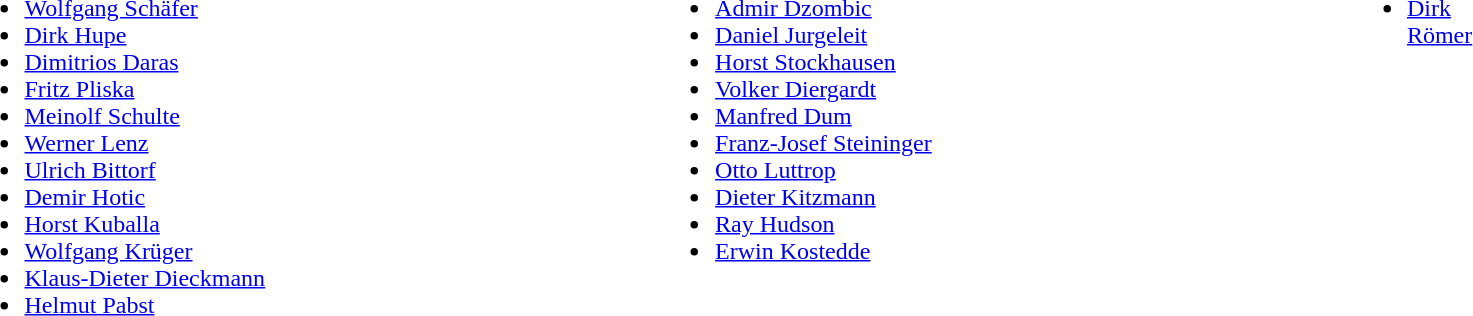<table width="80%">
<tr>
<td valign="top" width="50%"><br><ul><li><a href='#'>Wolfgang Schäfer</a></li><li><a href='#'>Dirk Hupe</a></li><li><a href='#'>Dimitrios Daras</a></li><li><a href='#'>Fritz Pliska</a></li><li><a href='#'>Meinolf Schulte</a></li><li><a href='#'>Werner Lenz</a></li><li><a href='#'>Ulrich Bittorf</a></li><li><a href='#'>Demir Hotic</a></li><li><a href='#'>Horst Kuballa</a></li><li><a href='#'>Wolfgang Krüger</a></li><li><a href='#'>Klaus-Dieter Dieckmann</a></li><li><a href='#'>Helmut Pabst</a></li></ul></td>
<td valign="top" width="50%"><br><ul><li><a href='#'>Admir Dzombic</a></li><li><a href='#'>Daniel Jurgeleit</a></li><li><a href='#'>Horst Stockhausen</a></li><li><a href='#'>Volker Diergardt</a></li><li><a href='#'>Manfred Dum</a></li><li><a href='#'>Franz-Josef Steininger</a></li><li><a href='#'>Otto Luttrop</a></li><li><a href='#'>Dieter Kitzmann</a></li><li><a href='#'>Ray Hudson</a></li><li><a href='#'>Erwin Kostedde</a></li></ul></td>
<td valign="top" width="50%"><br><ul><li><a href='#'>Dirk Römer</a></li></ul></td>
</tr>
</table>
